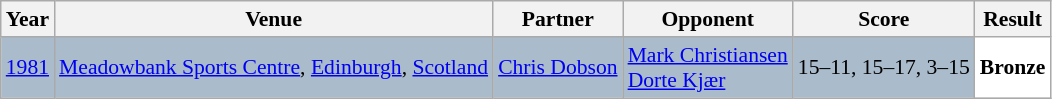<table class="sortable wikitable" style="font-size: 90%;">
<tr>
<th>Year</th>
<th>Venue</th>
<th>Partner</th>
<th>Opponent</th>
<th>Score</th>
<th>Result</th>
</tr>
<tr style="background:#AABBCC">
<td align="center"><a href='#'>1981</a></td>
<td align="left"><a href='#'>Meadowbank Sports Centre</a>, <a href='#'>Edinburgh</a>, <a href='#'>Scotland</a></td>
<td align="left"> <a href='#'>Chris Dobson</a></td>
<td align="left"> <a href='#'>Mark Christiansen</a><br> <a href='#'>Dorte Kjær</a></td>
<td align="left">15–11, 15–17, 3–15</td>
<td style="text-align:left; background:white"> <strong>Bronze</strong></td>
</tr>
</table>
